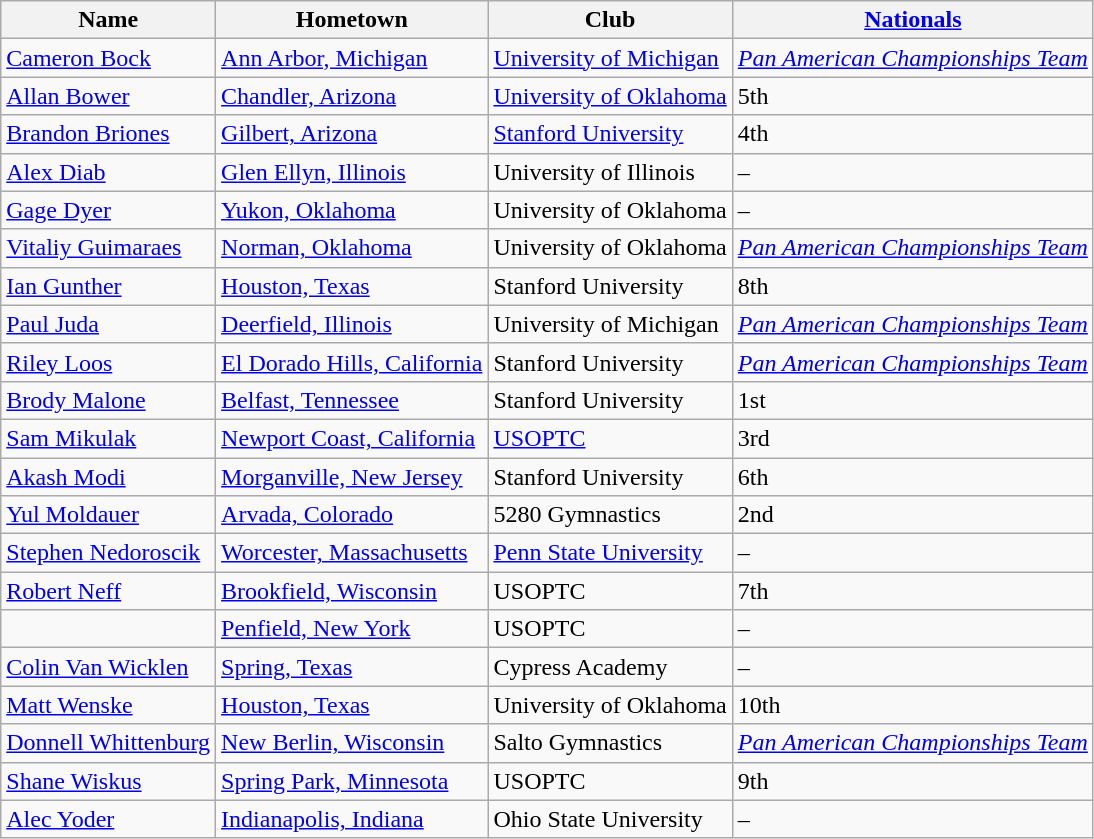<table class="wikitable">
<tr>
<th>Name</th>
<th>Hometown</th>
<th>Club</th>
<th><a href='#'>Nationals</a></th>
</tr>
<tr>
<td><a href='#'>Cameron Bock</a></td>
<td><a href='#'>Ann Arbor, Michigan</a></td>
<td><a href='#'>University of Michigan</a></td>
<td><em><a href='#'>Pan American Championships Team</a></em></td>
</tr>
<tr>
<td><a href='#'>Allan Bower</a></td>
<td><a href='#'>Chandler, Arizona</a></td>
<td><a href='#'>University of Oklahoma</a></td>
<td>5th</td>
</tr>
<tr>
<td><a href='#'>Brandon Briones</a></td>
<td><a href='#'>Gilbert, Arizona</a></td>
<td><a href='#'>Stanford University</a></td>
<td>4th</td>
</tr>
<tr>
<td><a href='#'>Alex Diab</a></td>
<td><a href='#'>Glen Ellyn, Illinois</a></td>
<td>University of Illinois</td>
<td>–</td>
</tr>
<tr>
<td><a href='#'>Gage Dyer</a></td>
<td><a href='#'>Yukon, Oklahoma</a></td>
<td>University of Oklahoma</td>
<td>–</td>
</tr>
<tr>
<td><a href='#'>Vitaliy Guimaraes</a></td>
<td><a href='#'>Norman, Oklahoma</a></td>
<td>University of Oklahoma</td>
<td><em><a href='#'>Pan American Championships Team</a></em></td>
</tr>
<tr>
<td><a href='#'>Ian Gunther</a></td>
<td><a href='#'>Houston, Texas</a></td>
<td>Stanford University</td>
<td>8th</td>
</tr>
<tr>
<td><a href='#'>Paul Juda</a></td>
<td><a href='#'>Deerfield, Illinois</a></td>
<td>University of Michigan</td>
<td><em><a href='#'>Pan American Championships Team</a></em></td>
</tr>
<tr>
<td><a href='#'>Riley Loos</a></td>
<td><a href='#'>El Dorado Hills, California</a></td>
<td>Stanford University</td>
<td><em><a href='#'>Pan American Championships Team</a></em></td>
</tr>
<tr>
<td><a href='#'>Brody Malone</a></td>
<td><a href='#'>Belfast, Tennessee</a></td>
<td>Stanford University</td>
<td>1st</td>
</tr>
<tr>
<td><a href='#'>Sam Mikulak</a></td>
<td><a href='#'>Newport Coast, California</a></td>
<td><a href='#'>USOPTC</a></td>
<td>3rd</td>
</tr>
<tr>
<td><a href='#'>Akash Modi</a></td>
<td><a href='#'>Morganville, New Jersey</a></td>
<td>Stanford University</td>
<td>6th</td>
</tr>
<tr>
<td><a href='#'>Yul Moldauer</a></td>
<td><a href='#'>Arvada, Colorado</a></td>
<td>5280 Gymnastics</td>
<td>2nd</td>
</tr>
<tr>
<td><a href='#'>Stephen Nedoroscik</a></td>
<td><a href='#'>Worcester, Massachusetts</a></td>
<td><a href='#'>Penn State University</a></td>
<td>–</td>
</tr>
<tr>
<td><a href='#'>Robert Neff</a></td>
<td><a href='#'>Brookfield, Wisconsin</a></td>
<td>USOPTC</td>
<td>7th</td>
</tr>
<tr>
<td></td>
<td><a href='#'>Penfield, New York</a></td>
<td>USOPTC</td>
<td>–</td>
</tr>
<tr>
<td><a href='#'>Colin Van Wicklen</a></td>
<td><a href='#'>Spring, Texas</a></td>
<td>Cypress Academy</td>
<td>–</td>
</tr>
<tr>
<td><a href='#'>Matt Wenske</a></td>
<td><a href='#'>Houston, Texas</a></td>
<td>University of Oklahoma</td>
<td>10th</td>
</tr>
<tr>
<td><a href='#'>Donnell Whittenburg</a></td>
<td><a href='#'>New Berlin, Wisconsin</a></td>
<td>Salto Gymnastics</td>
<td><em><a href='#'>Pan American Championships Team</a></em></td>
</tr>
<tr>
<td><a href='#'>Shane Wiskus</a></td>
<td><a href='#'>Spring Park, Minnesota</a></td>
<td>USOPTC</td>
<td>9th</td>
</tr>
<tr>
<td><a href='#'>Alec Yoder</a></td>
<td><a href='#'>Indianapolis, Indiana</a></td>
<td>Ohio State University</td>
<td>–</td>
</tr>
</table>
